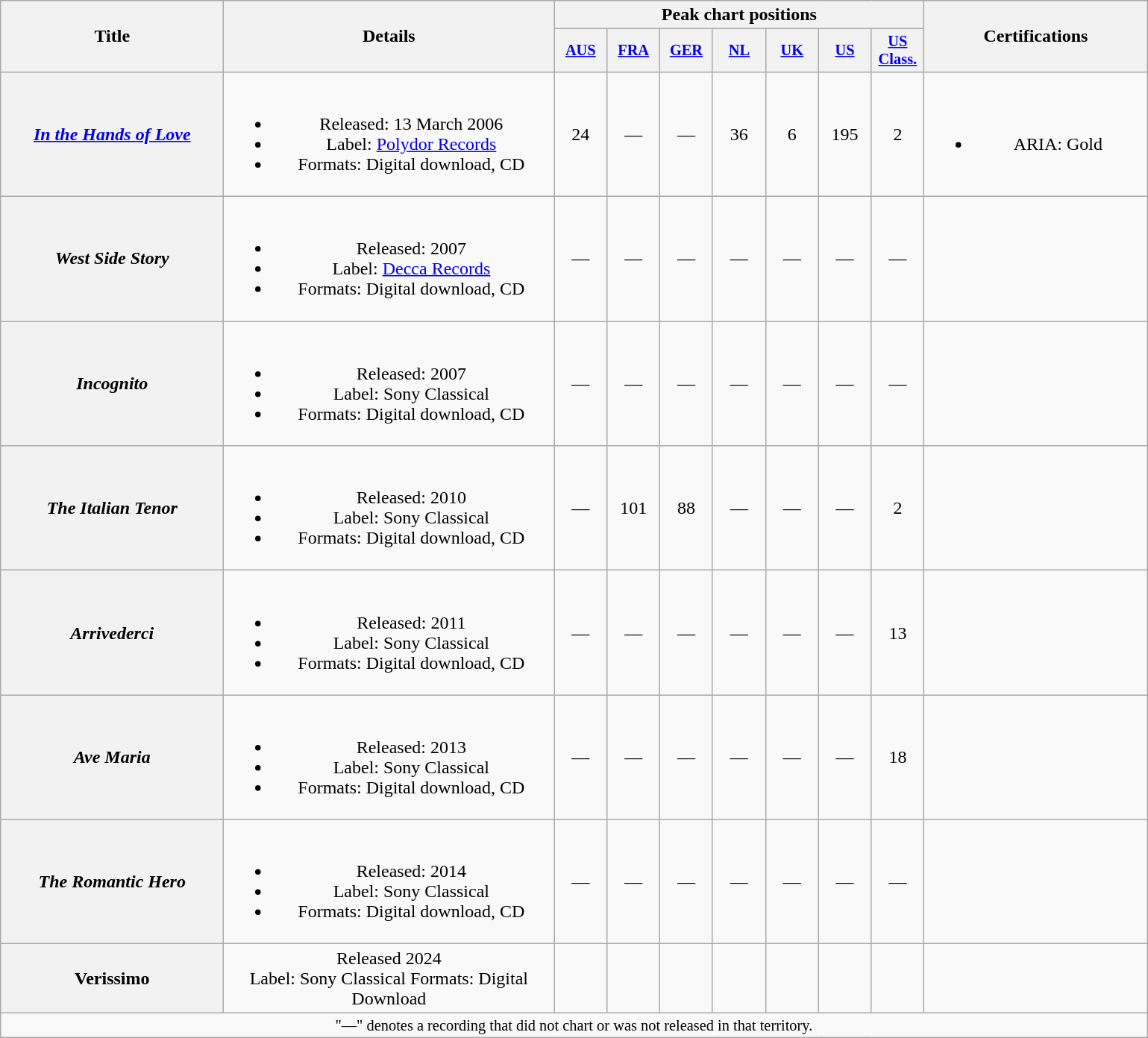<table class="wikitable plainrowheaders" style="text-align:center;">
<tr>
<th scope="col" rowspan="2" style="width:12em;">Title</th>
<th scope="col" rowspan="2" style="width:18em;">Details</th>
<th scope="col" colspan="7">Peak chart positions</th>
<th scope="col" rowspan="2" style="width:12em;">Certifications</th>
</tr>
<tr>
<th scope="col" style="width:3em;font-size:85%;"><a href='#'>AUS</a><br></th>
<th scope="col" style="width:3em;font-size:85%;"><a href='#'>FRA</a><br></th>
<th scope="col" style="width:3em;font-size:85%;"><a href='#'>GER</a><br></th>
<th scope="col" style="width:3em;font-size:85%;"><a href='#'>NL</a><br></th>
<th scope="col" style="width:3em;font-size:85%;"><a href='#'>UK</a><br></th>
<th scope="col" style="width:3em;font-size:85%;"><a href='#'>US</a><br></th>
<th scope="col" style="width:3em;font-size:85%;"><a href='#'>US<br>Class.</a><br></th>
</tr>
<tr>
<th scope="row"><em><a href='#'>In the Hands of Love</a></em></th>
<td><br><ul><li>Released: 13 March 2006</li><li>Label: <a href='#'>Polydor Records</a></li><li>Formats: Digital download, CD</li></ul></td>
<td>24</td>
<td>—</td>
<td>—</td>
<td>36</td>
<td>6</td>
<td>195</td>
<td>2</td>
<td><br><ul><li>ARIA: Gold</li></ul></td>
</tr>
<tr>
<th scope="row"><em>West Side Story</em></th>
<td><br><ul><li>Released: 2007</li><li>Label: <a href='#'>Decca Records</a></li><li>Formats: Digital download, CD</li></ul></td>
<td>—</td>
<td>—</td>
<td>—</td>
<td>—</td>
<td>—</td>
<td>—</td>
<td>—</td>
<td></td>
</tr>
<tr>
<th scope="row"><em>Incognito</em></th>
<td><br><ul><li>Released: 2007</li><li>Label: Sony Classical</li><li>Formats: Digital download, CD</li></ul></td>
<td>—</td>
<td>—</td>
<td>—</td>
<td>—</td>
<td>—</td>
<td>—</td>
<td>—</td>
<td></td>
</tr>
<tr>
<th scope="row"><em>The Italian Tenor</em></th>
<td><br><ul><li>Released: 2010</li><li>Label: Sony Classical</li><li>Formats: Digital download, CD</li></ul></td>
<td>—</td>
<td>101</td>
<td>88</td>
<td>—</td>
<td>—</td>
<td>—</td>
<td>2</td>
<td></td>
</tr>
<tr>
<th scope="row"><em>Arrivederci</em></th>
<td><br><ul><li>Released: 2011</li><li>Label: Sony Classical</li><li>Formats: Digital download, CD</li></ul></td>
<td>—</td>
<td>—</td>
<td>—</td>
<td>—</td>
<td>—</td>
<td>—</td>
<td>13</td>
<td></td>
</tr>
<tr>
<th scope="row"><em>Ave Maria</em></th>
<td><br><ul><li>Released: 2013</li><li>Label: Sony Classical</li><li>Formats: Digital download, CD</li></ul></td>
<td>—</td>
<td>—</td>
<td>—</td>
<td>—</td>
<td>—</td>
<td>—</td>
<td>18</td>
<td></td>
</tr>
<tr>
<th scope="row"><em>The Romantic Hero</em></th>
<td><br><ul><li>Released: 2014</li><li>Label: Sony Classical</li><li>Formats: Digital download, CD</li></ul></td>
<td>—</td>
<td>—</td>
<td>—</td>
<td>—</td>
<td>—</td>
<td>—</td>
<td>—</td>
<td></td>
</tr>
<tr>
<th>Verissimo</th>
<td>Released 2024<br>Label: Sony Classical
Formats: Digital Download</td>
<td></td>
<td></td>
<td></td>
<td></td>
<td></td>
<td></td>
<td></td>
<td></td>
</tr>
<tr>
<td colspan="15" style="font-size:85%">"—" denotes a recording that did not chart or was not released in that territory.</td>
</tr>
</table>
